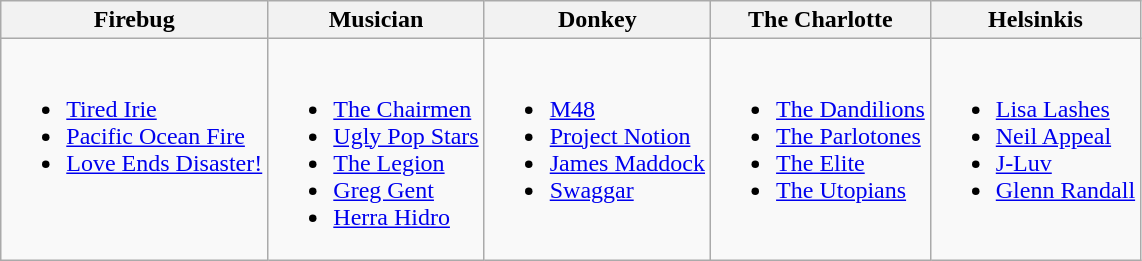<table class="wikitable">
<tr>
<th>Firebug</th>
<th>Musician</th>
<th>Donkey</th>
<th>The Charlotte</th>
<th>Helsinkis</th>
</tr>
<tr>
<td valign=top><br><ul><li><a href='#'>Tired Irie</a></li><li><a href='#'>Pacific Ocean Fire</a></li><li><a href='#'>Love Ends Disaster!</a></li></ul></td>
<td valign=top><br><ul><li><a href='#'>The Chairmen</a></li><li><a href='#'>Ugly Pop Stars</a></li><li><a href='#'>The Legion</a></li><li><a href='#'>Greg Gent</a></li><li><a href='#'>Herra Hidro</a></li></ul></td>
<td valign=top><br><ul><li><a href='#'>M48</a></li><li><a href='#'>Project Notion</a></li><li><a href='#'>James Maddock</a></li><li><a href='#'>Swaggar</a></li></ul></td>
<td valign=top><br><ul><li><a href='#'>The Dandilions</a></li><li><a href='#'>The Parlotones</a></li><li><a href='#'>The Elite</a></li><li><a href='#'>The Utopians</a></li></ul></td>
<td valign=top><br><ul><li><a href='#'>Lisa Lashes</a></li><li><a href='#'>Neil Appeal</a></li><li><a href='#'>J-Luv</a></li><li><a href='#'>Glenn Randall</a></li></ul></td>
</tr>
</table>
